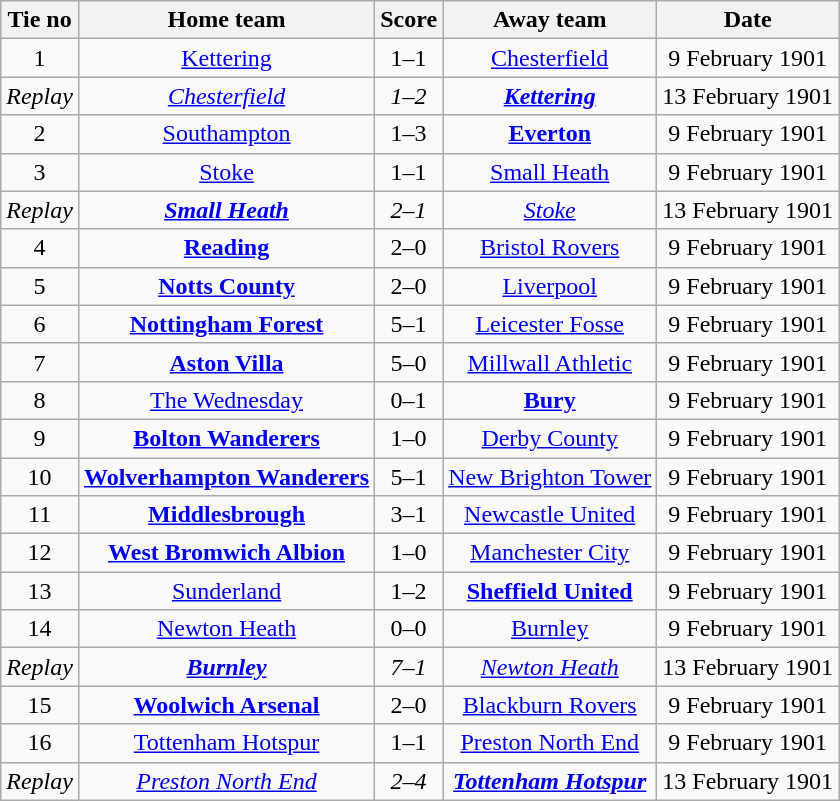<table class="wikitable" style="text-align: center">
<tr>
<th>Tie no</th>
<th>Home team</th>
<th>Score</th>
<th>Away team</th>
<th>Date</th>
</tr>
<tr>
<td>1</td>
<td><a href='#'>Kettering</a></td>
<td>1–1</td>
<td><a href='#'>Chesterfield</a></td>
<td>9 February 1901</td>
</tr>
<tr>
<td><em>Replay</em></td>
<td><em><a href='#'>Chesterfield</a></em></td>
<td><em>1–2</em></td>
<td><strong><em><a href='#'>Kettering</a></em></strong></td>
<td>13 February 1901</td>
</tr>
<tr>
<td>2</td>
<td><a href='#'>Southampton</a></td>
<td>1–3</td>
<td><strong><a href='#'>Everton</a></strong></td>
<td>9 February 1901</td>
</tr>
<tr>
<td>3</td>
<td><a href='#'>Stoke</a></td>
<td>1–1</td>
<td><a href='#'>Small Heath</a></td>
<td>9 February 1901</td>
</tr>
<tr>
<td><em>Replay</em></td>
<td><strong><em><a href='#'>Small Heath</a></em></strong></td>
<td><em>2–1</em></td>
<td><em><a href='#'>Stoke</a></em></td>
<td>13 February 1901</td>
</tr>
<tr>
<td>4</td>
<td><strong><a href='#'>Reading</a></strong></td>
<td>2–0</td>
<td><a href='#'>Bristol Rovers</a></td>
<td>9 February 1901</td>
</tr>
<tr>
<td>5</td>
<td><strong><a href='#'>Notts County</a></strong></td>
<td>2–0</td>
<td><a href='#'>Liverpool</a></td>
<td>9 February 1901</td>
</tr>
<tr>
<td>6</td>
<td><strong><a href='#'>Nottingham Forest</a></strong></td>
<td>5–1</td>
<td><a href='#'>Leicester Fosse</a></td>
<td>9 February 1901</td>
</tr>
<tr>
<td>7</td>
<td><strong><a href='#'>Aston Villa</a></strong></td>
<td>5–0</td>
<td><a href='#'>Millwall Athletic</a></td>
<td>9 February 1901</td>
</tr>
<tr>
<td>8</td>
<td><a href='#'>The Wednesday</a></td>
<td>0–1</td>
<td><strong><a href='#'>Bury</a></strong></td>
<td>9 February 1901</td>
</tr>
<tr>
<td>9</td>
<td><strong><a href='#'>Bolton Wanderers</a></strong></td>
<td>1–0</td>
<td><a href='#'>Derby County</a></td>
<td>9 February 1901</td>
</tr>
<tr>
<td>10</td>
<td><strong><a href='#'>Wolverhampton Wanderers</a></strong></td>
<td>5–1</td>
<td><a href='#'>New Brighton Tower</a></td>
<td>9 February 1901</td>
</tr>
<tr>
<td>11</td>
<td><strong><a href='#'>Middlesbrough</a></strong></td>
<td>3–1</td>
<td><a href='#'>Newcastle United</a></td>
<td>9 February 1901</td>
</tr>
<tr>
<td>12</td>
<td><strong><a href='#'>West Bromwich Albion</a></strong></td>
<td>1–0</td>
<td><a href='#'>Manchester City</a></td>
<td>9 February 1901</td>
</tr>
<tr>
<td>13</td>
<td><a href='#'>Sunderland</a></td>
<td>1–2</td>
<td><strong><a href='#'>Sheffield United</a></strong></td>
<td>9 February 1901</td>
</tr>
<tr>
<td>14</td>
<td><a href='#'>Newton Heath</a></td>
<td>0–0</td>
<td><a href='#'>Burnley</a></td>
<td>9 February 1901</td>
</tr>
<tr>
<td><em>Replay</em></td>
<td><strong><em><a href='#'>Burnley</a></em></strong></td>
<td><em>7–1</em></td>
<td><em><a href='#'>Newton Heath</a></em></td>
<td>13 February 1901</td>
</tr>
<tr>
<td>15</td>
<td><strong><a href='#'>Woolwich Arsenal</a></strong></td>
<td>2–0</td>
<td><a href='#'>Blackburn Rovers</a></td>
<td>9 February 1901</td>
</tr>
<tr>
<td>16</td>
<td><a href='#'>Tottenham Hotspur</a></td>
<td>1–1</td>
<td><a href='#'>Preston North End</a></td>
<td>9 February 1901</td>
</tr>
<tr>
<td><em>Replay</em></td>
<td><em><a href='#'>Preston North End</a></em></td>
<td><em>2–4</em></td>
<td><strong><em><a href='#'>Tottenham Hotspur</a></em></strong></td>
<td>13 February 1901</td>
</tr>
</table>
